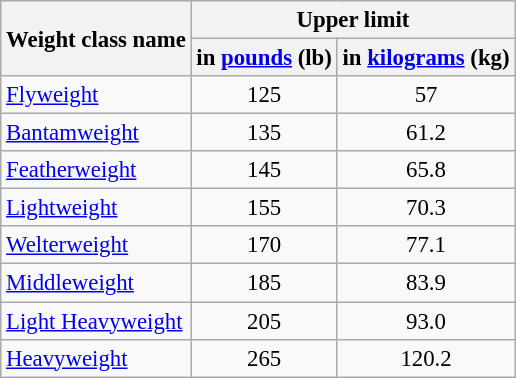<table class="wikitable" style="font-size:95%;">
<tr>
<th rowspan="2">Weight class name</th>
<th colspan="2">Upper limit</th>
</tr>
<tr>
<th>in <a href='#'>pounds</a> (lb)</th>
<th>in <a href='#'>kilograms</a> (kg)</th>
</tr>
<tr align="center">
<td align="left"><a href='#'>Flyweight</a></td>
<td>125</td>
<td>57</td>
</tr>
<tr align="center">
<td align="left"><a href='#'>Bantamweight</a></td>
<td>135</td>
<td>61.2</td>
</tr>
<tr align="center">
<td align="left"><a href='#'>Featherweight</a></td>
<td>145</td>
<td>65.8</td>
</tr>
<tr align="center">
<td align="left"><a href='#'>Lightweight</a></td>
<td>155</td>
<td>70.3</td>
</tr>
<tr align="center">
<td align="left"><a href='#'>Welterweight</a></td>
<td>170</td>
<td>77.1</td>
</tr>
<tr align="center">
<td align="left"><a href='#'>Middleweight</a></td>
<td>185</td>
<td>83.9</td>
</tr>
<tr align="center">
<td align="left"><a href='#'>Light Heavyweight</a></td>
<td>205</td>
<td>93.0</td>
</tr>
<tr align="center">
<td align="left"><a href='#'>Heavyweight</a></td>
<td>265</td>
<td>120.2</td>
</tr>
</table>
